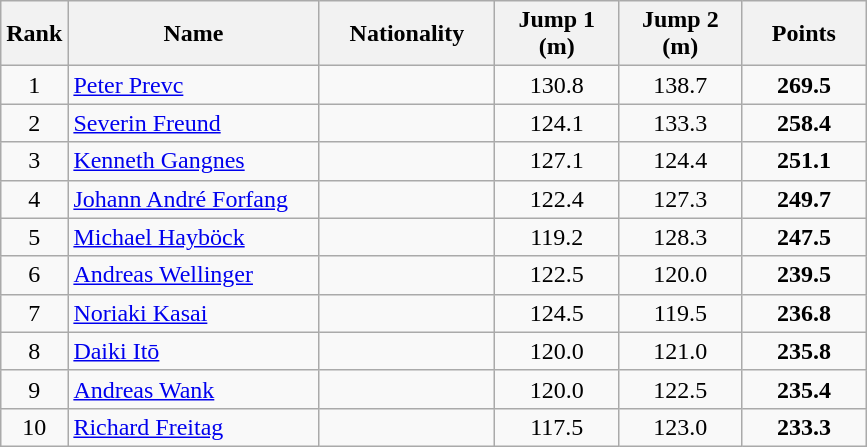<table class="wikitable sortable" style="text-align: center;">
<tr>
<th>Rank</th>
<th width=160>Name</th>
<th width=110>Nationality</th>
<th width=75>Jump 1 (m)</th>
<th width=75>Jump 2 (m)</th>
<th width=75>Points</th>
</tr>
<tr>
<td>1</td>
<td align=left><a href='#'>Peter Prevc</a></td>
<td align=left></td>
<td>130.8</td>
<td>138.7</td>
<td><strong>269.5</strong></td>
</tr>
<tr>
<td>2</td>
<td align=left><a href='#'>Severin Freund</a></td>
<td align=left></td>
<td>124.1</td>
<td>133.3</td>
<td><strong>258.4</strong></td>
</tr>
<tr>
<td>3</td>
<td align=left><a href='#'>Kenneth Gangnes</a></td>
<td align=left></td>
<td>127.1</td>
<td>124.4</td>
<td><strong>251.1</strong></td>
</tr>
<tr>
<td>4</td>
<td align=left><a href='#'>Johann André Forfang</a></td>
<td align=left></td>
<td>122.4</td>
<td>127.3</td>
<td><strong>249.7</strong></td>
</tr>
<tr>
<td>5</td>
<td align=left><a href='#'>Michael Hayböck</a></td>
<td align=left></td>
<td>119.2</td>
<td>128.3</td>
<td><strong>247.5</strong></td>
</tr>
<tr>
<td>6</td>
<td align=left><a href='#'>Andreas Wellinger</a></td>
<td align=left></td>
<td>122.5</td>
<td>120.0</td>
<td><strong>239.5</strong></td>
</tr>
<tr>
<td>7</td>
<td align=left><a href='#'>Noriaki Kasai</a></td>
<td align=left></td>
<td>124.5</td>
<td>119.5</td>
<td><strong>236.8</strong></td>
</tr>
<tr>
<td>8</td>
<td align=left><a href='#'>Daiki Itō</a></td>
<td align=left></td>
<td>120.0</td>
<td>121.0</td>
<td><strong>235.8</strong></td>
</tr>
<tr>
<td>9</td>
<td align=left><a href='#'>Andreas Wank</a></td>
<td align=left></td>
<td>120.0</td>
<td>122.5</td>
<td><strong>235.4</strong></td>
</tr>
<tr>
<td>10</td>
<td align=left><a href='#'>Richard Freitag</a></td>
<td align=left></td>
<td>117.5</td>
<td>123.0</td>
<td><strong>233.3</strong></td>
</tr>
</table>
